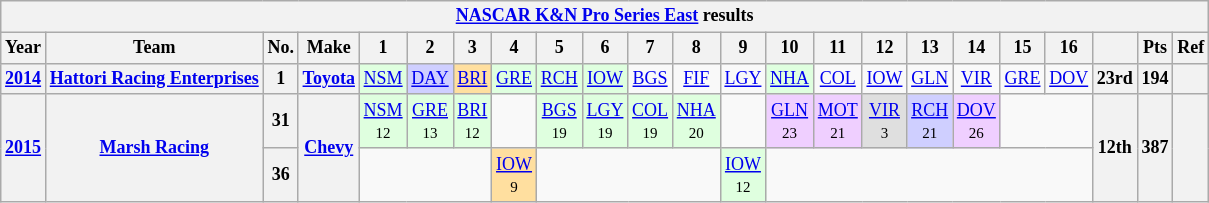<table class="wikitable" style="text-align:center; font-size:75%">
<tr>
<th colspan=23><a href='#'>NASCAR K&N Pro Series East</a> results</th>
</tr>
<tr>
<th>Year</th>
<th>Team</th>
<th>No.</th>
<th>Make</th>
<th>1</th>
<th>2</th>
<th>3</th>
<th>4</th>
<th>5</th>
<th>6</th>
<th>7</th>
<th>8</th>
<th>9</th>
<th>10</th>
<th>11</th>
<th>12</th>
<th>13</th>
<th>14</th>
<th>15</th>
<th>16</th>
<th></th>
<th>Pts</th>
<th>Ref</th>
</tr>
<tr>
<th><a href='#'>2014</a></th>
<th><a href='#'>Hattori Racing Enterprises</a></th>
<th>1</th>
<th><a href='#'>Toyota</a></th>
<td style="background:#DFFFDF;"><a href='#'>NSM</a><br></td>
<td style="background:#CFCFFF;"><a href='#'>DAY</a><br></td>
<td style="background:#FFDF9F;"><a href='#'>BRI</a><br></td>
<td style="background:#DFFFDF;"><a href='#'>GRE</a><br></td>
<td style="background:#DFFFDF;"><a href='#'>RCH</a><br></td>
<td style="background:#DFFFDF;"><a href='#'>IOW</a><br></td>
<td><a href='#'>BGS</a></td>
<td><a href='#'>FIF</a></td>
<td><a href='#'>LGY</a></td>
<td style="background:#DFFFDF;"><a href='#'>NHA</a><br></td>
<td><a href='#'>COL</a></td>
<td><a href='#'>IOW</a></td>
<td><a href='#'>GLN</a></td>
<td><a href='#'>VIR</a></td>
<td><a href='#'>GRE</a></td>
<td><a href='#'>DOV</a></td>
<th>23rd</th>
<th>194</th>
<th></th>
</tr>
<tr>
<th rowspan=2><a href='#'>2015</a></th>
<th rowspan=2><a href='#'>Marsh Racing</a></th>
<th>31</th>
<th rowspan=2><a href='#'>Chevy</a></th>
<td style="background:#DFFFDF;"><a href='#'>NSM</a><br><small>12</small></td>
<td style="background:#DFFFDF;"><a href='#'>GRE</a><br><small>13</small></td>
<td style="background:#DFFFDF;"><a href='#'>BRI</a><br><small>12</small></td>
<td></td>
<td style="background:#DFFFDF;"><a href='#'>BGS</a><br><small>19</small></td>
<td style="background:#DFFFDF;"><a href='#'>LGY</a><br><small>19</small></td>
<td style="background:#DFFFDF;"><a href='#'>COL</a><br><small>19</small></td>
<td style="background:#DFFFDF;"><a href='#'>NHA</a><br><small>20</small></td>
<td></td>
<td style="background:#EFCFFF;"><a href='#'>GLN</a><br><small>23</small></td>
<td style="background:#EFCFFF;"><a href='#'>MOT</a><br><small>21</small></td>
<td style="background:#DFDFDF;"><a href='#'>VIR</a><br><small>3</small></td>
<td style="background:#CFCFFF;"><a href='#'>RCH</a><br><small>21</small></td>
<td style="background:#EFCFFF;"><a href='#'>DOV</a><br><small>26</small></td>
<td colspan=2></td>
<th rowspan=2>12th</th>
<th rowspan=2>387</th>
<th rowspan=2></th>
</tr>
<tr>
<th>36</th>
<td colspan=3></td>
<td style="background:#FFDF9F;"><a href='#'>IOW</a><br><small>9</small></td>
<td colspan=4></td>
<td style="background:#DFFFDF;"><a href='#'>IOW</a><br><small>12</small></td>
<td colspan=7></td>
</tr>
</table>
